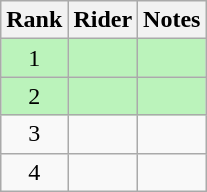<table class="wikitable sortable"  style="text-align:center">
<tr>
<th>Rank</th>
<th>Rider</th>
<th>Notes</th>
</tr>
<tr bgcolor=#bbf3bb>
<td>1</td>
<td align="left"></td>
<td></td>
</tr>
<tr bgcolor=#bbf3bb>
<td>2</td>
<td align="left"></td>
<td></td>
</tr>
<tr>
<td>3</td>
<td align="left"></td>
<td></td>
</tr>
<tr>
<td>4</td>
<td align="left"></td>
<td></td>
</tr>
</table>
